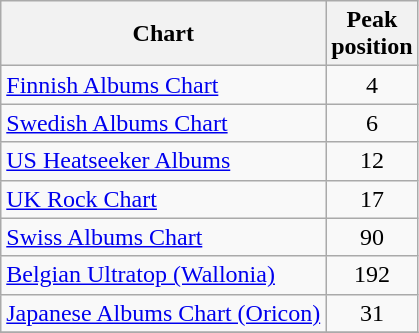<table class="wikitable">
<tr>
<th style="text-align:center;">Chart</th>
<th style="text-align:center;">Peak<br>position</th>
</tr>
<tr>
<td align="left"><a href='#'>Finnish Albums Chart</a></td>
<td style="text-align:center;">4</td>
</tr>
<tr>
<td align="left"><a href='#'>Swedish Albums Chart</a></td>
<td style="text-align:center;">6</td>
</tr>
<tr>
<td align="left"><a href='#'>US Heatseeker Albums</a></td>
<td style="text-align:center;">12</td>
</tr>
<tr>
<td align="left"><a href='#'>UK Rock Chart</a></td>
<td style="text-align:center;">17</td>
</tr>
<tr>
<td align="left"><a href='#'>Swiss Albums Chart</a></td>
<td style="text-align:center;">90</td>
</tr>
<tr>
<td align="left"><a href='#'>Belgian Ultratop (Wallonia)</a></td>
<td style="text-align:center;">192</td>
</tr>
<tr>
<td align="left"><a href='#'>Japanese Albums Chart (Oricon)</a></td>
<td style="text-align:center;">31</td>
</tr>
<tr>
</tr>
</table>
